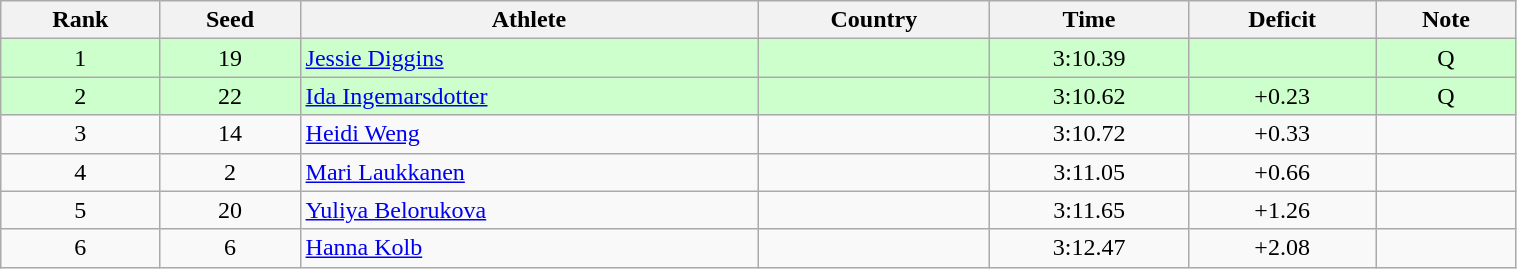<table class="wikitable sortable" style="text-align:center" width=80%>
<tr>
<th>Rank</th>
<th>Seed</th>
<th>Athlete</th>
<th>Country</th>
<th>Time</th>
<th>Deficit</th>
<th>Note</th>
</tr>
<tr bgcolor=ccffcc>
<td>1</td>
<td>19</td>
<td align=left><a href='#'>Jessie Diggins</a></td>
<td align=left></td>
<td>3:10.39</td>
<td></td>
<td>Q</td>
</tr>
<tr bgcolor=ccffcc>
<td>2</td>
<td>22</td>
<td align=left><a href='#'>Ida Ingemarsdotter</a></td>
<td align=left></td>
<td>3:10.62</td>
<td>+0.23</td>
<td>Q</td>
</tr>
<tr>
<td>3</td>
<td>14</td>
<td align=left><a href='#'>Heidi Weng</a></td>
<td align=left></td>
<td>3:10.72</td>
<td>+0.33</td>
<td></td>
</tr>
<tr>
<td>4</td>
<td>2</td>
<td align=left><a href='#'>Mari Laukkanen</a></td>
<td align=left></td>
<td>3:11.05</td>
<td>+0.66</td>
<td></td>
</tr>
<tr>
<td>5</td>
<td>20</td>
<td align=left><a href='#'>Yuliya Belorukova</a></td>
<td align=left></td>
<td>3:11.65</td>
<td>+1.26</td>
<td></td>
</tr>
<tr>
<td>6</td>
<td>6</td>
<td align=left><a href='#'>Hanna Kolb</a></td>
<td align=left></td>
<td>3:12.47</td>
<td>+2.08</td>
<td></td>
</tr>
</table>
